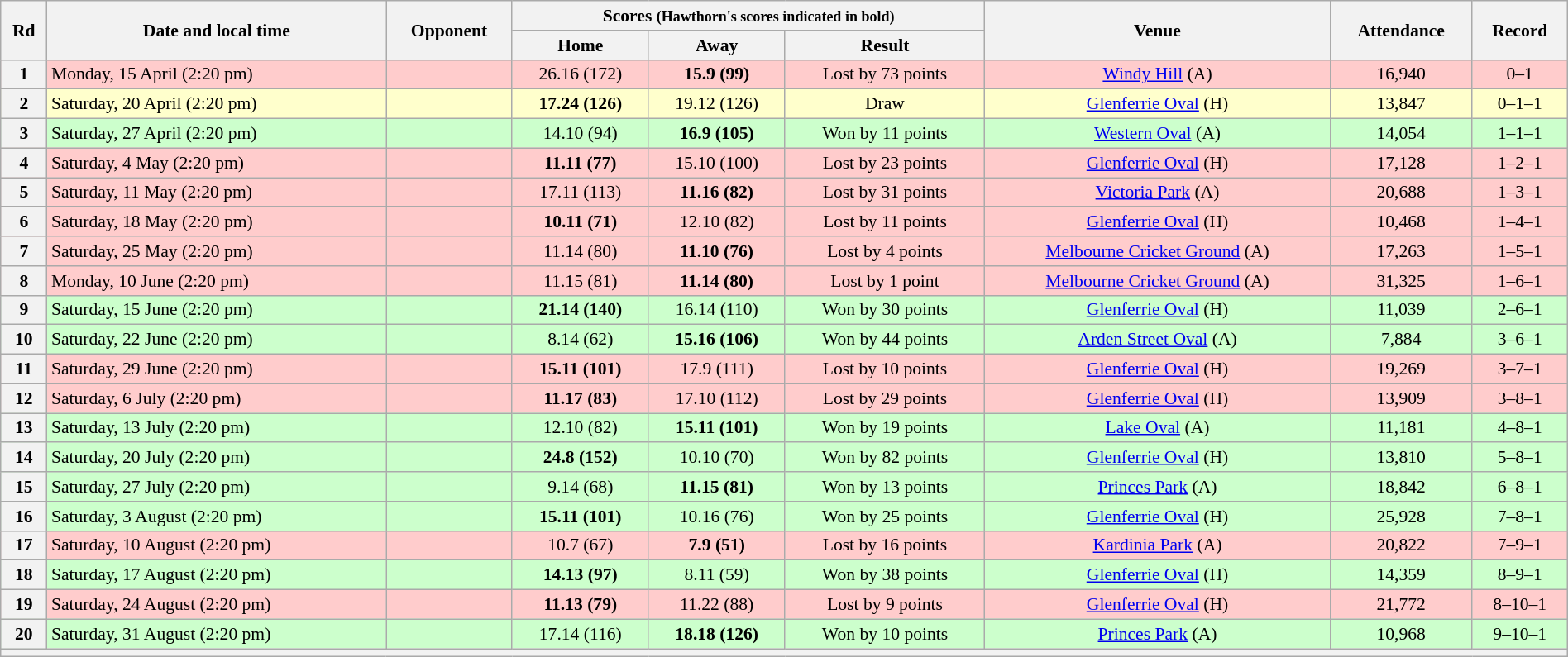<table class="wikitable" style="font-size:90%; text-align:center; width: 100%; margin-left: auto; margin-right: auto">
<tr>
<th rowspan="2">Rd</th>
<th rowspan="2">Date and local time</th>
<th rowspan="2">Opponent</th>
<th colspan="3">Scores <small>(Hawthorn's scores indicated in bold)</small></th>
<th rowspan="2">Venue</th>
<th rowspan="2">Attendance</th>
<th rowspan="2">Record</th>
</tr>
<tr>
<th>Home</th>
<th>Away</th>
<th>Result</th>
</tr>
<tr style="background:#fcc;">
<th>1</th>
<td align=left>Monday, 15 April (2:20 pm)</td>
<td align=left></td>
<td>26.16 (172)</td>
<td><strong>15.9 (99)</strong></td>
<td>Lost by 73 points</td>
<td><a href='#'>Windy Hill</a> (A)</td>
<td>16,940</td>
<td>0–1</td>
</tr>
<tr style="background:#ffc;">
<th>2</th>
<td align=left>Saturday, 20 April (2:20 pm)</td>
<td align=left></td>
<td><strong>17.24 (126)</strong></td>
<td>19.12 (126)</td>
<td>Draw</td>
<td><a href='#'>Glenferrie Oval</a> (H)</td>
<td>13,847</td>
<td>0–1–1</td>
</tr>
<tr style="background:#cfc">
<th>3</th>
<td align=left>Saturday, 27 April (2:20 pm)</td>
<td align=left></td>
<td>14.10 (94)</td>
<td><strong>16.9 (105)</strong></td>
<td>Won by 11 points</td>
<td><a href='#'>Western Oval</a> (A)</td>
<td>14,054</td>
<td>1–1–1</td>
</tr>
<tr style="background:#fcc;">
<th>4</th>
<td align=left>Saturday, 4 May (2:20 pm)</td>
<td align=left></td>
<td><strong>11.11 (77)</strong></td>
<td>15.10 (100)</td>
<td>Lost by 23 points</td>
<td><a href='#'>Glenferrie Oval</a> (H)</td>
<td>17,128</td>
<td>1–2–1</td>
</tr>
<tr style="background:#fcc;">
<th>5</th>
<td align=left>Saturday, 11 May (2:20 pm)</td>
<td align=left></td>
<td>17.11 (113)</td>
<td><strong>11.16 (82)</strong></td>
<td>Lost by 31 points</td>
<td><a href='#'>Victoria Park</a> (A)</td>
<td>20,688</td>
<td>1–3–1</td>
</tr>
<tr style="background:#fcc;">
<th>6</th>
<td align=left>Saturday, 18 May (2:20 pm)</td>
<td align=left></td>
<td><strong>10.11 (71)</strong></td>
<td>12.10 (82)</td>
<td>Lost by 11 points</td>
<td><a href='#'>Glenferrie Oval</a> (H)</td>
<td>10,468</td>
<td>1–4–1</td>
</tr>
<tr style="background:#fcc;">
<th>7</th>
<td align=left>Saturday, 25 May (2:20 pm)</td>
<td align=left></td>
<td>11.14 (80)</td>
<td><strong>11.10 (76)</strong></td>
<td>Lost by 4 points</td>
<td><a href='#'>Melbourne Cricket Ground</a> (A)</td>
<td>17,263</td>
<td>1–5–1</td>
</tr>
<tr style="background:#fcc;">
<th>8</th>
<td align=left>Monday, 10 June (2:20 pm)</td>
<td align=left></td>
<td>11.15 (81)</td>
<td><strong>11.14 (80)</strong></td>
<td>Lost by 1 point</td>
<td><a href='#'>Melbourne Cricket Ground</a> (A)</td>
<td>31,325</td>
<td>1–6–1</td>
</tr>
<tr style="background:#cfc">
<th>9</th>
<td align=left>Saturday, 15 June (2:20 pm)</td>
<td align=left></td>
<td><strong>21.14 (140)</strong></td>
<td>16.14 (110)</td>
<td>Won by 30 points</td>
<td><a href='#'>Glenferrie Oval</a> (H)</td>
<td>11,039</td>
<td>2–6–1</td>
</tr>
<tr style="background:#cfc">
<th>10</th>
<td align=left>Saturday, 22 June (2:20 pm)</td>
<td align=left></td>
<td>8.14 (62)</td>
<td><strong>15.16 (106)</strong></td>
<td>Won by 44 points</td>
<td><a href='#'>Arden Street Oval</a> (A)</td>
<td>7,884</td>
<td>3–6–1</td>
</tr>
<tr style="background:#fcc;">
<th>11</th>
<td align=left>Saturday, 29 June (2:20 pm)</td>
<td align=left></td>
<td><strong>15.11 (101)</strong></td>
<td>17.9 (111)</td>
<td>Lost by 10 points</td>
<td><a href='#'>Glenferrie Oval</a> (H)</td>
<td>19,269</td>
<td>3–7–1</td>
</tr>
<tr style="background:#fcc;">
<th>12</th>
<td align=left>Saturday, 6 July (2:20 pm)</td>
<td align=left></td>
<td><strong>11.17 (83)</strong></td>
<td>17.10 (112)</td>
<td>Lost by 29 points</td>
<td><a href='#'>Glenferrie Oval</a> (H)</td>
<td>13,909</td>
<td>3–8–1</td>
</tr>
<tr style="background:#cfc">
<th>13</th>
<td align=left>Saturday, 13 July (2:20 pm)</td>
<td align=left></td>
<td>12.10 (82)</td>
<td><strong>15.11 (101)</strong></td>
<td>Won by 19 points</td>
<td><a href='#'>Lake Oval</a> (A)</td>
<td>11,181</td>
<td>4–8–1</td>
</tr>
<tr style="background:#cfc">
<th>14</th>
<td align=left>Saturday, 20 July (2:20 pm)</td>
<td align=left></td>
<td><strong>24.8 (152)</strong></td>
<td>10.10 (70)</td>
<td>Won by 82 points</td>
<td><a href='#'>Glenferrie Oval</a> (H)</td>
<td>13,810</td>
<td>5–8–1</td>
</tr>
<tr style="background:#cfc">
<th>15</th>
<td align=left>Saturday, 27 July (2:20 pm)</td>
<td align=left></td>
<td>9.14 (68)</td>
<td><strong>11.15 (81)</strong></td>
<td>Won by 13 points</td>
<td><a href='#'>Princes Park</a> (A)</td>
<td>18,842</td>
<td>6–8–1</td>
</tr>
<tr style="background:#cfc">
<th>16</th>
<td align=left>Saturday, 3 August (2:20 pm)</td>
<td align=left></td>
<td><strong>15.11 (101)</strong></td>
<td>10.16 (76)</td>
<td>Won by 25 points</td>
<td><a href='#'>Glenferrie Oval</a> (H)</td>
<td>25,928</td>
<td>7–8–1</td>
</tr>
<tr style="background:#fcc;">
<th>17</th>
<td align=left>Saturday, 10 August (2:20 pm)</td>
<td align=left></td>
<td>10.7 (67)</td>
<td><strong>7.9 (51)</strong></td>
<td>Lost by 16 points</td>
<td><a href='#'>Kardinia Park</a> (A)</td>
<td>20,822</td>
<td>7–9–1</td>
</tr>
<tr style="background:#cfc">
<th>18</th>
<td align=left>Saturday, 17 August (2:20 pm)</td>
<td align=left></td>
<td><strong>14.13 (97)</strong></td>
<td>8.11 (59)</td>
<td>Won by 38 points</td>
<td><a href='#'>Glenferrie Oval</a> (H)</td>
<td>14,359</td>
<td>8–9–1</td>
</tr>
<tr style="background:#fcc;">
<th>19</th>
<td align=left>Saturday, 24 August (2:20 pm)</td>
<td align=left></td>
<td><strong>11.13 (79)</strong></td>
<td>11.22 (88)</td>
<td>Lost by 9 points</td>
<td><a href='#'>Glenferrie Oval</a> (H)</td>
<td>21,772</td>
<td>8–10–1</td>
</tr>
<tr style="background:#cfc">
<th>20</th>
<td align=left>Saturday, 31 August (2:20 pm)</td>
<td align=left></td>
<td>17.14 (116)</td>
<td><strong>18.18 (126)</strong></td>
<td>Won by 10 points</td>
<td><a href='#'>Princes Park</a> (A)</td>
<td>10,968</td>
<td>9–10–1</td>
</tr>
<tr>
<th colspan=9></th>
</tr>
</table>
